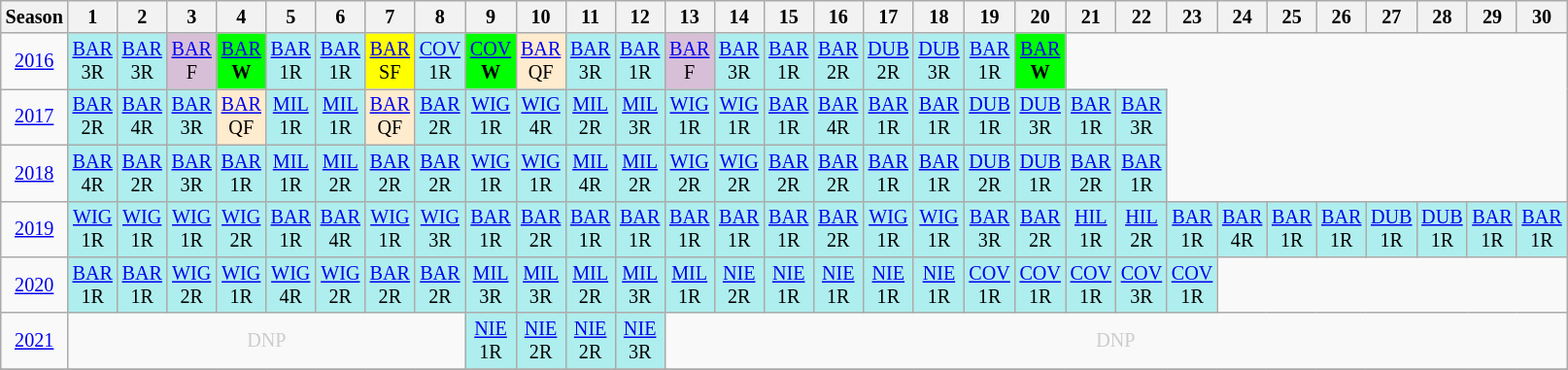<table class="wikitable" style="width:28%; margin:0; font-size:84%">
<tr>
<th>Season</th>
<th>1</th>
<th>2</th>
<th>3</th>
<th>4</th>
<th>5</th>
<th>6</th>
<th>7</th>
<th>8</th>
<th>9</th>
<th>10</th>
<th>11</th>
<th>12</th>
<th>13</th>
<th>14</th>
<th>15</th>
<th>16</th>
<th>17</th>
<th>18</th>
<th>19</th>
<th>20</th>
<th>21</th>
<th>22</th>
<th>23</th>
<th>24</th>
<th>25</th>
<th>26</th>
<th>27</th>
<th>28</th>
<th>29</th>
<th>30</th>
</tr>
<tr>
<td style="text-align:center;"background:#efefef;"><a href='#'>2016</a></td>
<td style="text-align:center; background:#afeeee;"><a href='#'>BAR</a><br>3R</td>
<td style="text-align:center; background:#afeeee;"><a href='#'>BAR</a><br>3R</td>
<td style="text-align:center; background:thistle;"><a href='#'>BAR</a><br>F</td>
<td style="text-align:center; background:lime;"><a href='#'>BAR</a><br><strong>W</strong></td>
<td style="text-align:center; background:#afeeee;"><a href='#'>BAR</a><br>1R</td>
<td style="text-align:center; background:#afeeee;"><a href='#'>BAR</a><br>1R</td>
<td style="text-align:center; background:yellow;"><a href='#'>BAR</a><br>SF</td>
<td style="text-align:center; background:#afeeee;"><a href='#'>COV</a><br>1R</td>
<td style="text-align:center; background:lime;"><a href='#'>COV</a><br><strong>W</strong></td>
<td style="text-align:center; background:#ffebcd;"><a href='#'>BAR</a><br>QF</td>
<td style="text-align:center; background:#afeeee;"><a href='#'>BAR</a><br>3R</td>
<td style="text-align:center; background:#afeeee;"><a href='#'>BAR</a><br>1R</td>
<td style="text-align:center; background:thistle;"><a href='#'>BAR</a><br>F</td>
<td style="text-align:center; background:#afeeee;"><a href='#'>BAR</a><br>3R</td>
<td style="text-align:center; background:#afeeee;"><a href='#'>BAR</a><br>1R</td>
<td style="text-align:center; background:#afeeee;"><a href='#'>BAR</a><br>2R</td>
<td style="text-align:center; background:#afeeee;"><a href='#'>DUB</a><br>2R</td>
<td style="text-align:center; background:#afeeee;"><a href='#'>DUB</a><br>3R</td>
<td style="text-align:center; background:#afeeee;"><a href='#'>BAR</a><br>1R</td>
<td style="text-align:center; background:lime;"><a href='#'>BAR</a><br><strong>W</strong></td>
</tr>
<tr>
<td style="text-align:center;"background:#efefef;"><a href='#'>2017</a></td>
<td style="text-align:center; background:#afeeee;"><a href='#'>BAR</a><br>2R</td>
<td style="text-align:center; background:#afeeee;"><a href='#'>BAR</a><br>4R</td>
<td style="text-align:center; background:#afeeee;"><a href='#'>BAR</a><br>3R</td>
<td style="text-align:center; background:#ffebcd;"><a href='#'>BAR</a><br>QF</td>
<td style="text-align:center; background:#afeeee;"><a href='#'>MIL</a><br>1R</td>
<td style="text-align:center; background:#afeeee;"><a href='#'>MIL</a><br>1R</td>
<td style="text-align:center; background:#ffebcd;"><a href='#'>BAR</a><br>QF</td>
<td style="text-align:center; background:#afeeee;"><a href='#'>BAR</a><br>2R</td>
<td style="text-align:center; background:#afeeee;"><a href='#'>WIG</a><br>1R</td>
<td style="text-align:center; background:#afeeee;"><a href='#'>WIG</a><br>4R</td>
<td style="text-align:center; background:#afeeee;"><a href='#'>MIL</a><br>2R</td>
<td style="text-align:center; background:#afeeee;"><a href='#'>MIL</a><br>3R</td>
<td style="text-align:center; background:#afeeee;"><a href='#'>WIG</a><br>1R</td>
<td style="text-align:center; background:#afeeee;"><a href='#'>WIG</a><br>1R</td>
<td style="text-align:center; background:#afeeee;"><a href='#'>BAR</a><br>1R</td>
<td style="text-align:center; background:#afeeee;"><a href='#'>BAR</a><br>4R</td>
<td style="text-align:center; background:#afeeee;"><a href='#'>BAR</a><br>1R</td>
<td style="text-align:center; background:#afeeee;"><a href='#'>BAR</a><br>1R</td>
<td style="text-align:center; background:#afeeee;"><a href='#'>DUB</a><br>1R</td>
<td style="text-align:center; background:#afeeee;"><a href='#'>DUB</a><br>3R</td>
<td style="text-align:center; background:#afeeee;"><a href='#'>BAR</a><br>1R</td>
<td style="text-align:center; background:#afeeee;"><a href='#'>BAR</a><br>3R</td>
</tr>
<tr>
<td style="text-align:center;"background:#efefef;"><a href='#'>2018</a></td>
<td style="text-align:center; background:#afeeee;"><a href='#'>BAR</a><br>4R</td>
<td style="text-align:center; background:#afeeee;"><a href='#'>BAR</a><br>2R</td>
<td style="text-align:center; background:#afeeee;"><a href='#'>BAR</a><br>3R</td>
<td style="text-align:center; background:#afeeee;"><a href='#'>BAR</a><br>1R</td>
<td style="text-align:center; background:#afeeee;"><a href='#'>MIL</a><br>1R</td>
<td style="text-align:center; background:#afeeee;"><a href='#'>MIL</a><br>2R</td>
<td style="text-align:center; background:#afeeee;"><a href='#'>BAR</a><br>2R</td>
<td style="text-align:center; background:#afeeee;"><a href='#'>BAR</a><br>2R</td>
<td style="text-align:center; background:#afeeee;"><a href='#'>WIG</a><br>1R</td>
<td style="text-align:center; background:#afeeee;"><a href='#'>WIG</a><br>1R</td>
<td style="text-align:center; background:#afeeee;"><a href='#'>MIL</a><br>4R</td>
<td style="text-align:center; background:#afeeee;"><a href='#'>MIL</a><br>2R</td>
<td style="text-align:center; background:#afeeee;"><a href='#'>WIG</a><br>2R</td>
<td style="text-align:center; background:#afeeee;"><a href='#'>WIG</a><br>2R</td>
<td style="text-align:center; background:#afeeee;"><a href='#'>BAR</a><br>2R</td>
<td style="text-align:center; background:#afeeee;"><a href='#'>BAR</a><br>2R</td>
<td style="text-align:center; background:#afeeee;"><a href='#'>BAR</a><br>1R</td>
<td style="text-align:center; background:#afeeee;"><a href='#'>BAR</a><br>1R</td>
<td style="text-align:center; background:#afeeee;"><a href='#'>DUB</a><br>2R</td>
<td style="text-align:center; background:#afeeee;"><a href='#'>DUB</a><br>1R</td>
<td style="text-align:center; background:#afeeee;"><a href='#'>BAR</a><br>2R</td>
<td style="text-align:center; background:#afeeee;"><a href='#'>BAR</a><br>1R</td>
</tr>
<tr>
<td style="text-align:center;"background:#efefef;"><a href='#'>2019</a></td>
<td style="text-align:center; background:#afeeee;"><a href='#'>WIG</a><br>1R</td>
<td style="text-align:center; background:#afeeee;"><a href='#'>WIG</a><br>1R</td>
<td style="text-align:center; background:#afeeee;"><a href='#'>WIG</a><br>1R</td>
<td style="text-align:center; background:#afeeee;"><a href='#'>WIG</a><br>2R</td>
<td style="text-align:center; background:#afeeee;"><a href='#'>BAR</a><br>1R</td>
<td style="text-align:center; background:#afeeee;"><a href='#'>BAR</a><br>4R</td>
<td style="text-align:center; background:#afeeee;"><a href='#'>WIG</a><br>1R</td>
<td style="text-align:center; background:#afeeee;"><a href='#'>WIG</a><br>3R</td>
<td style="text-align:center; background:#afeeee;"><a href='#'>BAR</a><br>1R</td>
<td style="text-align:center; background:#afeeee;"><a href='#'>BAR</a><br>2R</td>
<td style="text-align:center; background:#afeeee;"><a href='#'>BAR</a><br>1R</td>
<td style="text-align:center; background:#afeeee;"><a href='#'>BAR</a><br>1R</td>
<td style="text-align:center; background:#afeeee;"><a href='#'>BAR</a><br>1R</td>
<td style="text-align:center; background:#afeeee;"><a href='#'>BAR</a><br>1R</td>
<td style="text-align:center; background:#afeeee;"><a href='#'>BAR</a><br>1R</td>
<td style="text-align:center; background:#afeeee;"><a href='#'>BAR</a><br>2R</td>
<td style="text-align:center; background:#afeeee;"><a href='#'>WIG</a><br>1R</td>
<td style="text-align:center; background:#afeeee;"><a href='#'>WIG</a><br>1R</td>
<td style="text-align:center; background:#afeeee;"><a href='#'>BAR</a><br>3R</td>
<td style="text-align:center; background:#afeeee;"><a href='#'>BAR</a><br>2R</td>
<td style="text-align:center; background:#afeeee;"><a href='#'>HIL</a><br>1R</td>
<td style="text-align:center; background:#afeeee;"><a href='#'>HIL</a><br>2R</td>
<td style="text-align:center; background:#afeeee;"><a href='#'>BAR</a><br>1R</td>
<td style="text-align:center; background:#afeeee;"><a href='#'>BAR</a><br>4R</td>
<td style="text-align:center; background:#afeeee;"><a href='#'>BAR</a><br>1R</td>
<td style="text-align:center; background:#afeeee;"><a href='#'>BAR</a><br>1R</td>
<td style="text-align:center; background:#afeeee;"><a href='#'>DUB</a><br>1R</td>
<td style="text-align:center; background:#afeeee;"><a href='#'>DUB</a><br>1R</td>
<td style="text-align:center; background:#afeeee;"><a href='#'>BAR</a><br>1R</td>
<td style="text-align:center; background:#afeeee;"><a href='#'>BAR</a><br>1R</td>
</tr>
<tr>
<td style="text-align:center;"background:#efefef;"><a href='#'>2020</a></td>
<td style="text-align:center; background:#afeeee;"><a href='#'>BAR</a><br>1R</td>
<td style="text-align:center; background:#afeeee;"><a href='#'>BAR</a><br>1R</td>
<td style="text-align:center; background:#afeeee;"><a href='#'>WIG</a><br>2R</td>
<td style="text-align:center; background:#afeeee;"><a href='#'>WIG</a><br>1R</td>
<td style="text-align:center; background:#afeeee;"><a href='#'>WIG</a><br>4R</td>
<td style="text-align:center; background:#afeeee;"><a href='#'>WIG</a><br>2R</td>
<td style="text-align:center; background:#afeeee;"><a href='#'>BAR</a><br>2R</td>
<td style="text-align:center; background:#afeeee;"><a href='#'>BAR</a><br>2R</td>
<td style="text-align:center; background:#afeeee;"><a href='#'>MIL</a><br>3R</td>
<td style="text-align:center; background:#afeeee;"><a href='#'>MIL</a><br>3R</td>
<td style="text-align:center; background:#afeeee;"><a href='#'>MIL</a><br>2R</td>
<td style="text-align:center; background:#afeeee;"><a href='#'>MIL</a><br>3R</td>
<td style="text-align:center; background:#afeeee;"><a href='#'>MIL</a><br>1R</td>
<td style="text-align:center; background:#afeeee;"><a href='#'>NIE</a><br>2R</td>
<td style="text-align:center; background:#afeeee;"><a href='#'>NIE</a><br>1R</td>
<td style="text-align:center; background:#afeeee;"><a href='#'>NIE</a><br>1R</td>
<td style="text-align:center; background:#afeeee;"><a href='#'>NIE</a><br>1R</td>
<td style="text-align:center; background:#afeeee;"><a href='#'>NIE</a><br>1R</td>
<td style="text-align:center; background:#afeeee;"><a href='#'>COV</a><br>1R</td>
<td style="text-align:center; background:#afeeee;"><a href='#'>COV</a><br>1R</td>
<td style="text-align:center; background:#afeeee;"><a href='#'>COV</a><br>1R</td>
<td style="text-align:center; background:#afeeee;"><a href='#'>COV</a><br>3R</td>
<td style="text-align:center; background:#afeeee;"><a href='#'>COV</a><br>1R</td>
</tr>
<tr>
<td style="text-align:center; "background:#efefef;"><a href='#'>2021</a></td>
<td style="text-align:center; color:#ccc;" colspan=8>DNP</td>
<td style="text-align:center; background:#afeeee;"><a href='#'>NIE</a><br>1R</td>
<td style="text-align:center; background:#afeeee;"><a href='#'>NIE</a><br>2R</td>
<td style="text-align:center; background:#afeeee;"><a href='#'>NIE</a><br>2R</td>
<td style="text-align:center; background:#afeeee;"><a href='#'>NIE</a><br>3R</td>
<td style="text-align:center; color:#ccc;" colspan=18>DNP</td>
</tr>
<tr>
</tr>
</table>
